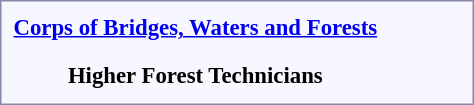<table style="border:1px solid #8888aa; background-color:#f7f8ff; padding:5px; font-size:95%; margin: 0px 12px 12px 0px;">
<tr style="text-align:center;">
<td rowspan=2><strong> <a href='#'>Corps of Bridges, Waters and Forests</a></strong></td>
<td colspan=2 rowspan=2></td>
<td colspan=2></td>
<td colspan=2></td>
<td colspan=2></td>
<td colspan=2></td>
<td colspan=2></td>
<td colspan=2></td>
<td colspan=2></td>
<td colspan=2></td>
<td colspan=3></td>
<td colspan=3></td>
<td colspan=6></td>
<td colspan=6></td>
</tr>
<tr style="text-align:center;">
<td colspan=2></td>
<td colspan=2></td>
<td colspan=2></td>
<td colspan=2></td>
<td colspan=2></td>
<td colspan=2></td>
<td colspan=2></td>
<td colspan=2></td>
<td colspan=3></td>
<td colspan=3></td>
<td colspan=6></td>
<td colspan=6></td>
</tr>
<tr style="text-align:center;">
<td rowspan=2><strong> </strong></td>
<td colspan=10 rowspan=2></td>
<td colspan=2></td>
<td colspan=2></td>
<td colspan=1></td>
<td colspan=1></td>
<td colspan=2></td>
<td colspan=3></td>
<td colspan=3></td>
<td colspan=6></td>
<td colspan=6></td>
</tr>
<tr style="text-align:center;">
<td colspan=2></td>
<td colspan=2></td>
<td colspan=1></td>
<td colspan=1></td>
<td colspan=2></td>
<td colspan=3></td>
<td colspan=3></td>
<td colspan=6></td>
<td colspan=6></td>
</tr>
<tr style="text-align:center;">
<td rowspan=2><strong> Higher Forest Technicians</strong></td>
<td colspan=14 rowspan=2></td>
<td colspan=2></td>
<td colspan=2></td>
<td colspan=3></td>
<td colspan=3></td>
<td colspan=6></td>
<td colspan=6></td>
</tr>
<tr style="text-align:center;">
<td colspan=2></td>
<td colspan=2></td>
<td colspan=3></td>
<td colspan=3></td>
<td colspan=6></td>
<td colspan=6><br></td>
</tr>
</table>
